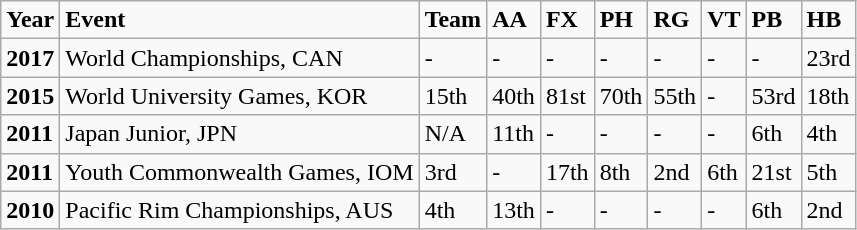<table class="wikitable">
<tr>
<td><strong>Year</strong></td>
<td><strong>Event</strong></td>
<td><strong>Team</strong></td>
<td><strong>AA</strong></td>
<td><strong>FX</strong></td>
<td><strong>PH</strong></td>
<td><strong>RG</strong></td>
<td><strong>VT</strong></td>
<td><strong>PB</strong></td>
<td><strong>HB</strong></td>
</tr>
<tr>
<td><strong>2017</strong></td>
<td>World Championships, CAN</td>
<td>-</td>
<td>-</td>
<td>-</td>
<td>-</td>
<td>-</td>
<td>-</td>
<td>-</td>
<td>23rd</td>
</tr>
<tr>
<td><strong>2015</strong></td>
<td>World University Games, KOR</td>
<td>15th</td>
<td>40th</td>
<td>81st</td>
<td>70th</td>
<td>55th</td>
<td>-</td>
<td>53rd</td>
<td>18th</td>
</tr>
<tr>
<td><strong>2011</strong></td>
<td>Japan Junior, JPN</td>
<td>N/A</td>
<td>11th</td>
<td>-</td>
<td>-</td>
<td>-</td>
<td>-</td>
<td>6th</td>
<td>4th</td>
</tr>
<tr>
<td><strong>2011</strong></td>
<td>Youth Commonwealth Games, IOM</td>
<td>3rd</td>
<td>-</td>
<td>17th</td>
<td>8th</td>
<td>2nd</td>
<td>6th</td>
<td>21st</td>
<td>5th</td>
</tr>
<tr>
<td><strong>2010</strong></td>
<td>Pacific Rim Championships, AUS</td>
<td>4th</td>
<td>13th</td>
<td>-</td>
<td>-</td>
<td>-</td>
<td>-</td>
<td>6th</td>
<td>2nd</td>
</tr>
</table>
